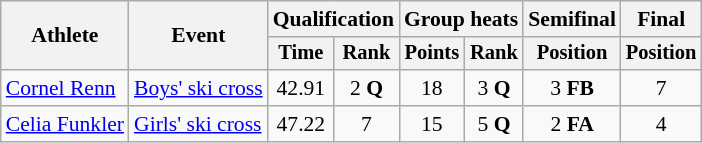<table class="wikitable" style="font-size:90%">
<tr>
<th rowspan="2">Athlete</th>
<th rowspan="2">Event</th>
<th colspan=2>Qualification</th>
<th colspan=2>Group heats</th>
<th>Semifinal</th>
<th>Final</th>
</tr>
<tr style="font-size:95%">
<th>Time</th>
<th>Rank</th>
<th>Points</th>
<th>Rank</th>
<th>Position</th>
<th>Position</th>
</tr>
<tr align=center>
<td align=left><a href='#'>Cornel Renn</a></td>
<td align=left><a href='#'>Boys' ski cross</a></td>
<td>42.91</td>
<td>2 <strong>Q</strong></td>
<td>18</td>
<td>3 <strong>Q</strong></td>
<td>3 <strong>FB</strong></td>
<td>7</td>
</tr>
<tr align=center>
<td align=left><a href='#'>Celia Funkler</a></td>
<td align=left><a href='#'>Girls' ski cross</a></td>
<td>47.22</td>
<td>7</td>
<td>15</td>
<td>5 <strong>Q</strong></td>
<td>2 <strong>FA</strong></td>
<td>4</td>
</tr>
</table>
